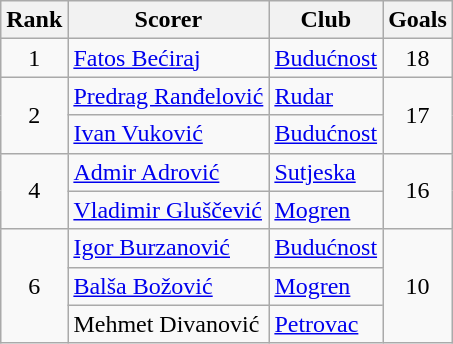<table class="wikitable">
<tr>
<th>Rank</th>
<th>Scorer</th>
<th>Club</th>
<th>Goals</th>
</tr>
<tr>
<td rowspan="1" align="center">1</td>
<td> <a href='#'>Fatos Bećiraj</a></td>
<td><a href='#'>Budućnost</a></td>
<td align="center">18</td>
</tr>
<tr>
<td rowspan="2" align="center">2</td>
<td> <a href='#'>Predrag Ranđelović</a></td>
<td><a href='#'>Rudar</a></td>
<td rowspan="2" align="center">17</td>
</tr>
<tr>
<td> <a href='#'>Ivan Vuković</a></td>
<td><a href='#'>Budućnost</a></td>
</tr>
<tr>
<td rowspan="2" align="center">4</td>
<td> <a href='#'>Admir Adrović</a></td>
<td><a href='#'>Sutjeska</a></td>
<td rowspan="2" align="center">16</td>
</tr>
<tr>
<td> <a href='#'>Vladimir Gluščević</a></td>
<td><a href='#'>Mogren</a></td>
</tr>
<tr>
<td rowspan="3" align="center">6</td>
<td> <a href='#'>Igor Burzanović</a></td>
<td><a href='#'>Budućnost</a></td>
<td rowspan="3" align="center">10</td>
</tr>
<tr>
<td> <a href='#'>Balša Božović</a></td>
<td><a href='#'>Mogren</a></td>
</tr>
<tr>
<td> Mehmet Divanović</td>
<td><a href='#'>Petrovac</a></td>
</tr>
</table>
